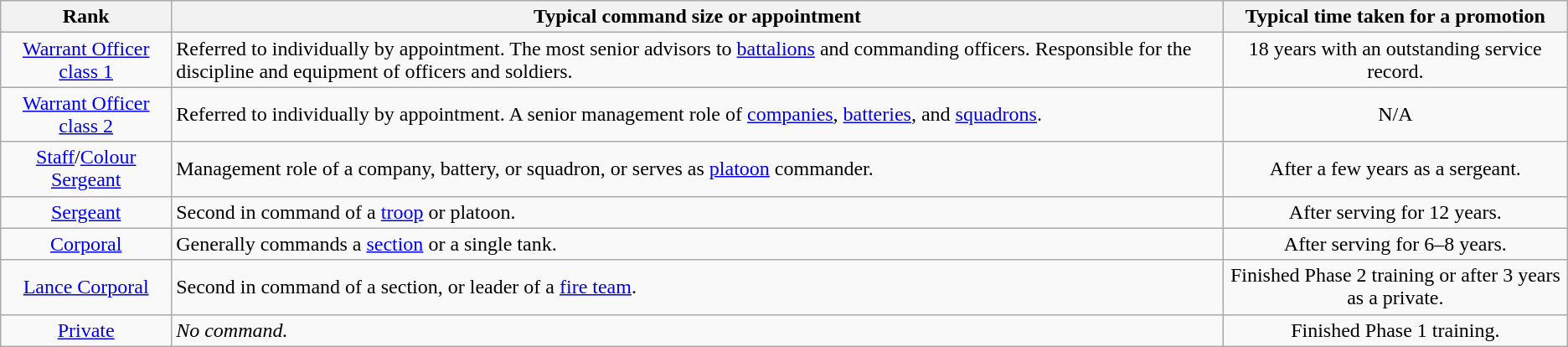<table class="wikitable" style="text-align:center;">
<tr>
<th>Rank</th>
<th>Typical command size or appointment</th>
<th>Typical time taken for a promotion</th>
</tr>
<tr>
<td><a href='#'>Warrant Officer class 1</a></td>
<td style="text-align:left;">Referred to individually by appointment. The most senior advisors to <a href='#'>battalions</a> and commanding officers. Responsible for the discipline and equipment of officers and soldiers.</td>
<td>18 years with an outstanding service record.</td>
</tr>
<tr>
<td><a href='#'>Warrant Officer class 2</a></td>
<td style="text-align:left;">Referred to individually by appointment. A senior management role of <a href='#'>companies</a>, <a href='#'>batteries</a>, and <a href='#'>squadrons</a>.</td>
<td>N/A</td>
</tr>
<tr>
<td><a href='#'>Staff</a>/<a href='#'>Colour Sergeant</a></td>
<td style="text-align:left;">Management role of a company, battery, or squadron, or serves as <a href='#'>platoon</a> commander.</td>
<td>After a few years as a sergeant.</td>
</tr>
<tr>
<td><a href='#'>Sergeant</a></td>
<td style="text-align:left;">Second in command of a <a href='#'>troop</a> or platoon.</td>
<td>After serving for 12 years.</td>
</tr>
<tr>
<td><a href='#'>Corporal</a></td>
<td style="text-align:left;">Generally commands a <a href='#'>section</a> or a single tank.</td>
<td>After serving for 6–8 years.</td>
</tr>
<tr>
<td><a href='#'>Lance Corporal</a></td>
<td style="text-align:left;">Second in command of a section, or leader of a <a href='#'>fire team</a>.</td>
<td>Finished Phase 2 training or after 3 years as a private.</td>
</tr>
<tr>
<td><a href='#'>Private</a></td>
<td style="text-align:left;"><em>No command.</em></td>
<td>Finished Phase 1 training.</td>
</tr>
</table>
